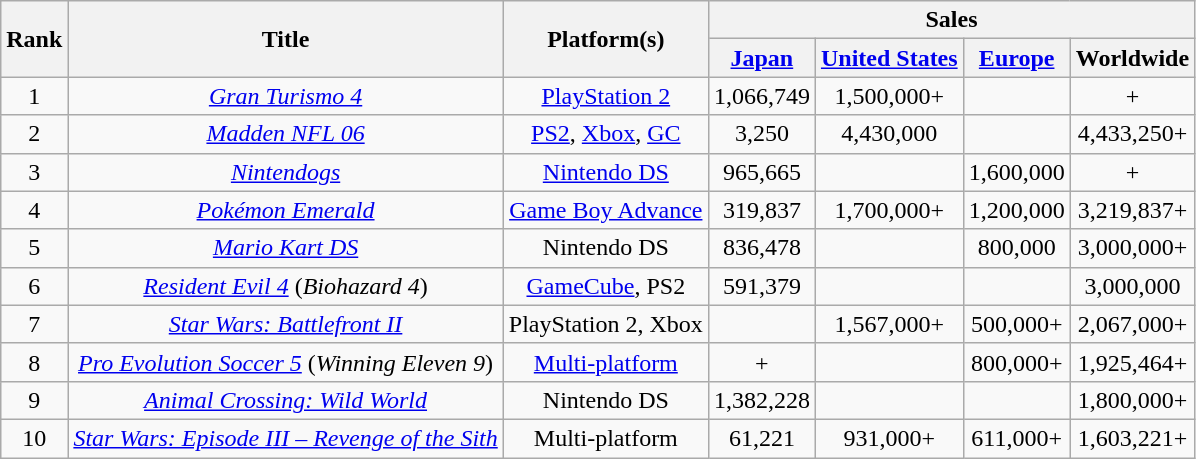<table class="wikitable sortable" style="text-align:center">
<tr>
<th rowspan="2">Rank</th>
<th rowspan="2">Title</th>
<th rowspan="2">Platform(s)</th>
<th colspan="4">Sales</th>
</tr>
<tr>
<th><a href='#'>Japan</a></th>
<th><a href='#'>United States</a></th>
<th><a href='#'>Europe</a></th>
<th>Worldwide</th>
</tr>
<tr>
<td>1</td>
<td><em><a href='#'>Gran Turismo 4</a></em></td>
<td><a href='#'>PlayStation 2</a></td>
<td>1,066,749</td>
<td>1,500,000+</td>
<td></td>
<td>+</td>
</tr>
<tr>
<td>2</td>
<td><em><a href='#'>Madden NFL 06</a></em></td>
<td><a href='#'>PS2</a>, <a href='#'>Xbox</a>, <a href='#'>GC</a></td>
<td>3,250</td>
<td>4,430,000</td>
<td></td>
<td>4,433,250+</td>
</tr>
<tr>
<td>3</td>
<td><em><a href='#'>Nintendogs</a></em></td>
<td><a href='#'>Nintendo DS</a></td>
<td>965,665</td>
<td></td>
<td>1,600,000</td>
<td>+</td>
</tr>
<tr>
<td>4</td>
<td><em><a href='#'>Pokémon Emerald</a></em></td>
<td><a href='#'>Game Boy Advance</a></td>
<td>319,837</td>
<td>1,700,000+</td>
<td>1,200,000</td>
<td>3,219,837+</td>
</tr>
<tr>
<td>5</td>
<td><em><a href='#'>Mario Kart DS</a></em></td>
<td>Nintendo DS</td>
<td>836,478</td>
<td></td>
<td>800,000</td>
<td>3,000,000+</td>
</tr>
<tr>
<td>6</td>
<td><em><a href='#'>Resident Evil 4</a></em> (<em>Biohazard 4</em>)</td>
<td><a href='#'>GameCube</a>, PS2</td>
<td>591,379</td>
<td></td>
<td></td>
<td>3,000,000</td>
</tr>
<tr>
<td>7</td>
<td><em><a href='#'>Star Wars: Battlefront II</a></em></td>
<td>PlayStation 2, Xbox</td>
<td></td>
<td>1,567,000+</td>
<td>500,000+</td>
<td>2,067,000+</td>
</tr>
<tr>
<td>8</td>
<td><em><a href='#'>Pro Evolution Soccer 5</a></em> (<em>Winning Eleven 9</em>)</td>
<td><a href='#'>Multi-platform</a></td>
<td>+</td>
<td></td>
<td>800,000+</td>
<td>1,925,464+</td>
</tr>
<tr>
<td>9</td>
<td><em><a href='#'>Animal Crossing: Wild World</a></em></td>
<td>Nintendo DS</td>
<td>1,382,228</td>
<td></td>
<td></td>
<td>1,800,000+</td>
</tr>
<tr>
<td>10</td>
<td><a href='#'><em>Star Wars: Episode III – Revenge of the Sith</em></a></td>
<td>Multi-platform</td>
<td>61,221</td>
<td>931,000+</td>
<td>611,000+</td>
<td>1,603,221+</td>
</tr>
</table>
